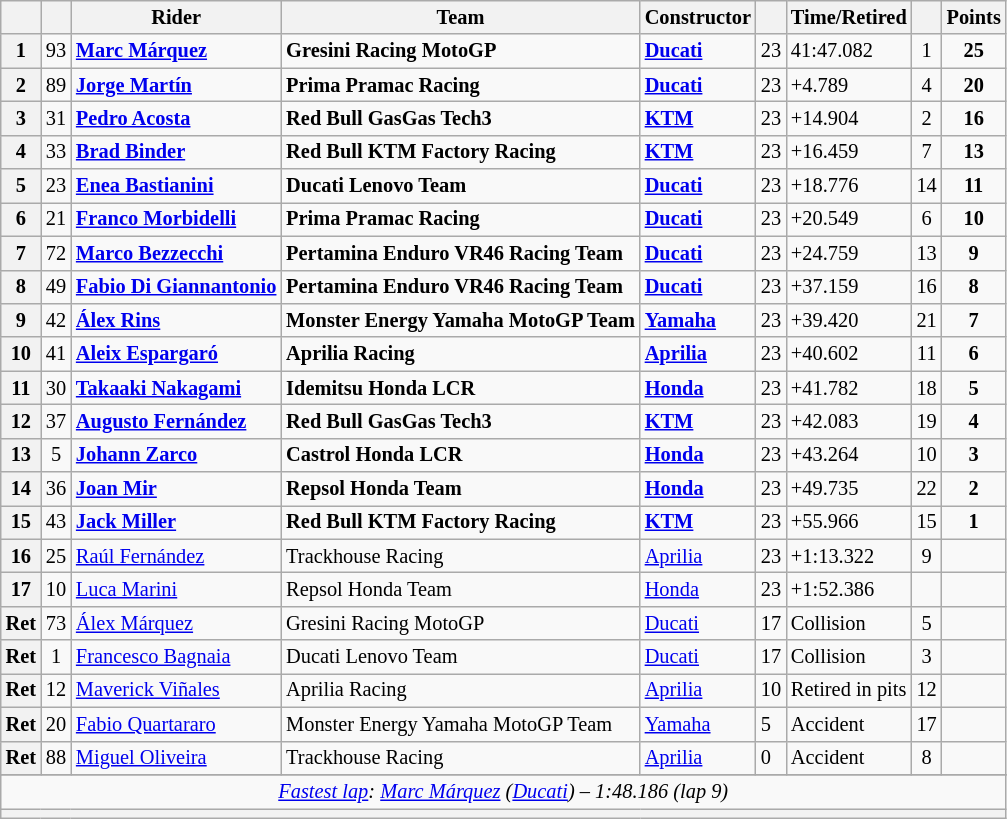<table class="wikitable sortable" style="font-size: 85%;">
<tr>
<th scope="col"></th>
<th scope="col"></th>
<th scope="col">Rider</th>
<th scope="col">Team</th>
<th scope="col">Constructor</th>
<th scope="col" class="unsortable"></th>
<th scope="col" class="unsortable">Time/Retired</th>
<th scope="col"></th>
<th scope="col">Points</th>
</tr>
<tr>
<th scope="row">1</th>
<td align="center">93</td>
<td data-sort-value="marqm"> <strong><a href='#'>Marc Márquez</a></strong></td>
<td><strong>Gresini Racing MotoGP</strong></td>
<td><strong><a href='#'>Ducati</a></strong></td>
<td>23</td>
<td>41:47.082</td>
<td align="center">1</td>
<td align="center"><strong>25</strong></td>
</tr>
<tr>
<th scope="row">2</th>
<td align="center">89</td>
<td data-sort-value="mart"> <strong><a href='#'>Jorge Martín</a></strong></td>
<td><strong>Prima Pramac Racing</strong></td>
<td><strong><a href='#'>Ducati</a></strong></td>
<td>23</td>
<td>+4.789</td>
<td align="center">4</td>
<td align="center"><strong>20</strong></td>
</tr>
<tr>
<th scope="row">3</th>
<td align="center">31</td>
<td data-sort-value="aco"> <strong><a href='#'>Pedro Acosta</a></strong></td>
<td><strong>Red Bull GasGas Tech3</strong></td>
<td><strong><a href='#'>KTM</a></strong></td>
<td>23</td>
<td>+14.904</td>
<td align="center">2</td>
<td align="center"><strong>16</strong></td>
</tr>
<tr>
<th scope="row">4</th>
<td align="center">33</td>
<td data-sort-value="bin"> <strong><a href='#'>Brad Binder</a></strong></td>
<td><strong>Red Bull KTM Factory Racing</strong></td>
<td><strong><a href='#'>KTM</a></strong></td>
<td>23</td>
<td>+16.459</td>
<td align="center">7</td>
<td align="center"><strong>13</strong></td>
</tr>
<tr>
<th scope="row">5</th>
<td align="center">23</td>
<td data-sort-value="bas"> <strong><a href='#'>Enea Bastianini</a></strong></td>
<td><strong>Ducati Lenovo Team</strong></td>
<td><strong><a href='#'>Ducati</a></strong></td>
<td>23</td>
<td>+18.776</td>
<td align="center">14</td>
<td align="center"><strong>11</strong></td>
</tr>
<tr>
<th scope="row">6</th>
<td align="center">21</td>
<td data-sort-value="mor"> <strong><a href='#'>Franco Morbidelli</a></strong></td>
<td><strong>Prima Pramac Racing</strong></td>
<td><strong><a href='#'>Ducati</a></strong></td>
<td>23</td>
<td>+20.549</td>
<td align="center">6</td>
<td align="center"><strong>10</strong></td>
</tr>
<tr>
<th scope="row">7</th>
<td align="center">72</td>
<td data-sort-value="bez"> <strong><a href='#'>Marco Bezzecchi</a></strong></td>
<td><strong>Pertamina Enduro VR46 Racing Team</strong></td>
<td><strong><a href='#'>Ducati</a></strong></td>
<td>23</td>
<td>+24.759</td>
<td align="center">13</td>
<td align="center"><strong>9</strong></td>
</tr>
<tr>
<th scope="row">8</th>
<td align="center">49</td>
<td data-sort-value="dig"> <strong><a href='#'>Fabio Di Giannantonio</a></strong></td>
<td><strong>Pertamina Enduro VR46 Racing Team</strong></td>
<td><strong><a href='#'>Ducati</a></strong></td>
<td>23</td>
<td>+37.159</td>
<td align="center">16</td>
<td align="center"><strong>8</strong></td>
</tr>
<tr>
<th scope="row">9</th>
<td align="center">42</td>
<td data-sort-value="rin"> <strong><a href='#'>Álex Rins</a></strong></td>
<td><strong>Monster Energy Yamaha MotoGP Team</strong></td>
<td><strong><a href='#'>Yamaha</a></strong></td>
<td>23</td>
<td>+39.420</td>
<td align="center">21</td>
<td align="center"><strong>7</strong></td>
</tr>
<tr>
<th scope="row">10</th>
<td align="center">41</td>
<td data-sort-value="esp"> <strong><a href='#'>Aleix Espargaró</a></strong></td>
<td><strong>Aprilia Racing</strong></td>
<td><strong><a href='#'>Aprilia</a></strong></td>
<td>23</td>
<td>+40.602</td>
<td align="center">11</td>
<td align="center"><strong>6</strong></td>
</tr>
<tr>
<th scope="row">11</th>
<td align="center">30</td>
<td data-sort-value="nak"> <strong><a href='#'>Takaaki Nakagami</a></strong></td>
<td><strong>Idemitsu Honda LCR</strong></td>
<td><strong><a href='#'>Honda</a></strong></td>
<td>23</td>
<td>+41.782</td>
<td align="center">18</td>
<td align="center"><strong>5</strong></td>
</tr>
<tr>
<th scope="row">12</th>
<td align="center">37</td>
<td data-sort-value="fera"> <strong><a href='#'>Augusto Fernández</a></strong></td>
<td><strong>Red Bull GasGas Tech3</strong></td>
<td><strong><a href='#'>KTM</a></strong></td>
<td>23</td>
<td>+42.083</td>
<td align="center">19</td>
<td align="center"><strong>4</strong></td>
</tr>
<tr>
<th scope="row">13</th>
<td align="center">5</td>
<td data-sort-value="zar"> <strong><a href='#'>Johann Zarco</a></strong></td>
<td><strong>Castrol Honda LCR</strong></td>
<td><strong><a href='#'>Honda</a></strong></td>
<td>23</td>
<td>+43.264</td>
<td align="center">10</td>
<td align="center"><strong>3</strong></td>
</tr>
<tr>
<th scope="row">14</th>
<td align="center">36</td>
<td data-sort-value="mir"> <strong><a href='#'>Joan Mir</a></strong></td>
<td><strong>Repsol Honda Team</strong></td>
<td><strong><a href='#'>Honda</a></strong></td>
<td>23</td>
<td>+49.735</td>
<td align="center">22</td>
<td align="center"><strong>2</strong></td>
</tr>
<tr>
<th scope="row">15</th>
<td align="center">43</td>
<td data-sort-value="mil"> <strong><a href='#'>Jack Miller</a></strong></td>
<td><strong>Red Bull KTM Factory Racing</strong></td>
<td><strong><a href='#'>KTM</a></strong></td>
<td>23</td>
<td>+55.966</td>
<td align="center">15</td>
<td align="center"><strong>1</strong></td>
</tr>
<tr>
<th scope="row">16</th>
<td align="center">25</td>
<td data-sort-value="ferr"> <a href='#'>Raúl Fernández</a></td>
<td>Trackhouse Racing</td>
<td><a href='#'>Aprilia</a></td>
<td>23</td>
<td>+1:13.322</td>
<td align="center">9</td>
<td align="center"></td>
</tr>
<tr>
<th scope="row">17</th>
<td align="center">10</td>
<td data-sort-value="mari"> <a href='#'>Luca Marini</a></td>
<td>Repsol Honda Team</td>
<td><a href='#'>Honda</a></td>
<td>23</td>
<td>+1:52.386</td>
<td align="center" data-sort-value="23"></td>
<td align="center"></td>
</tr>
<tr>
<th scope="row">Ret</th>
<td align="center">73</td>
<td data-sort-value="marqa"> <a href='#'>Álex Márquez</a></td>
<td>Gresini Racing MotoGP</td>
<td><a href='#'>Ducati</a></td>
<td>17</td>
<td>Collision</td>
<td align="center">5</td>
<td align="center"></td>
</tr>
<tr>
<th scope="row">Ret</th>
<td align="center">1</td>
<td data-sort-value="bag"> <a href='#'>Francesco Bagnaia</a></td>
<td>Ducati Lenovo Team</td>
<td><a href='#'>Ducati</a></td>
<td>17</td>
<td>Collision</td>
<td align="center">3</td>
<td align="center"></td>
</tr>
<tr>
<th scope="row">Ret</th>
<td align="center">12</td>
<td data-sort-value="vin"> <a href='#'>Maverick Viñales</a></td>
<td>Aprilia Racing</td>
<td><a href='#'>Aprilia</a></td>
<td>10</td>
<td>Retired in pits</td>
<td align="center">12</td>
<td align="center"></td>
</tr>
<tr>
<th scope="row">Ret</th>
<td align="center">20</td>
<td data-sort-value="qua"> <a href='#'>Fabio Quartararo</a></td>
<td>Monster Energy Yamaha MotoGP Team</td>
<td><a href='#'>Yamaha</a></td>
<td>5</td>
<td>Accident</td>
<td align="center">17</td>
<td align="center"></td>
</tr>
<tr>
<th scope="row">Ret</th>
<td align="center">88</td>
<td data-sort-value="oli"> <a href='#'>Miguel Oliveira</a></td>
<td>Trackhouse Racing</td>
<td><a href='#'>Aprilia</a></td>
<td>0</td>
<td>Accident</td>
<td align="center">8</td>
<td align="center"></td>
</tr>
<tr>
</tr>
<tr class="sortbottom">
<td colspan="9" style="text-align:center"><em><a href='#'>Fastest lap</a>:  <a href='#'>Marc Márquez</a> (<a href='#'>Ducati</a>) – 1:48.186 (lap 9)</em></td>
</tr>
<tr class="sortbottom">
<th colspan=9></th>
</tr>
</table>
